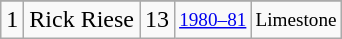<table class="wikitable">
<tr>
</tr>
<tr>
<td>1</td>
<td>Rick Riese</td>
<td>13</td>
<td style="font-size:80%;"><a href='#'>1980–81</a></td>
<td style="font-size:80%;">Limestone</td>
</tr>
</table>
